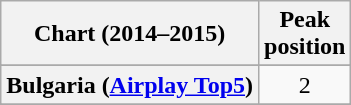<table class="wikitable sortable plainrowheaders" style="text-align:center;">
<tr>
<th scope="col">Chart (2014–2015)</th>
<th scope="col">Peak<br>position</th>
</tr>
<tr>
</tr>
<tr>
</tr>
<tr>
</tr>
<tr>
</tr>
<tr>
<th scope="row">Bulgaria (<a href='#'>Airplay Top5</a>)</th>
<td>2</td>
</tr>
<tr>
</tr>
<tr>
</tr>
<tr>
</tr>
<tr>
</tr>
<tr>
</tr>
<tr>
</tr>
<tr>
</tr>
<tr>
</tr>
<tr>
</tr>
<tr>
</tr>
<tr>
</tr>
<tr>
</tr>
<tr>
</tr>
<tr>
</tr>
<tr>
</tr>
<tr>
</tr>
<tr>
</tr>
</table>
